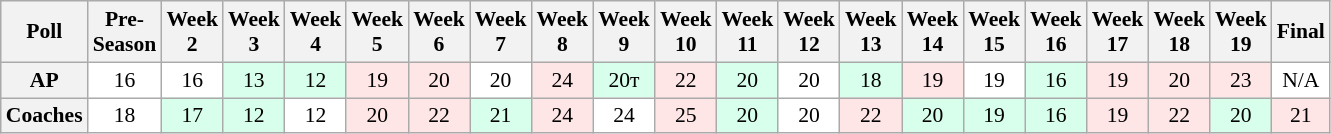<table class="wikitable" style="white-space:nowrap;font-size:90%">
<tr>
<th>Poll</th>
<th>Pre-<br>Season</th>
<th>Week<br>2</th>
<th>Week<br>3</th>
<th>Week<br>4</th>
<th>Week<br>5</th>
<th>Week<br>6</th>
<th>Week<br>7</th>
<th>Week<br>8</th>
<th>Week<br>9</th>
<th>Week<br>10</th>
<th>Week<br>11</th>
<th>Week<br>12</th>
<th>Week<br>13</th>
<th>Week<br>14</th>
<th>Week<br>15</th>
<th>Week<br>16</th>
<th>Week<br>17</th>
<th>Week<br>18</th>
<th>Week<br>19</th>
<th>Final</th>
</tr>
<tr style="text-align:center;">
<th>AP</th>
<td style="background:#FFFFFF;">16</td>
<td style="background:#FFFFFF;">16</td>
<td style="background:#D8FFEB;">13</td>
<td style="background:#D8FFEB;">12</td>
<td style="background:#FFE6E6;">19</td>
<td style="background:#FFE6E6;">20</td>
<td style="background:#FFFFFF;">20</td>
<td style="background:#FFE6E6;">24</td>
<td style="background:#D8FFEB;">20т</td>
<td style="background:#FFE6E6;">22</td>
<td style="background:#D8FFEB;">20</td>
<td style="background:#FFFFFF;">20</td>
<td style="background:#D8FFEB;">18</td>
<td style="background:#FFE6E6;">19</td>
<td style="background:#FFFFFF;">19</td>
<td style="background:#D8FFEB;">16</td>
<td style="background:#FFE6E6;">19</td>
<td style="background:#FFE6E6;">20</td>
<td style="background:#FFE6E6;">23</td>
<td style="background:#FFFFFF;">N/A</td>
</tr>
<tr style="text-align:center;">
<th>Coaches</th>
<td style="background:#FFFFFF;">18</td>
<td style="background:#D8FFEB;">17</td>
<td style="background:#D8FFEB;">12</td>
<td style="background:#FFFFFF;">12</td>
<td style="background:#FFE6E6;">20</td>
<td style="background:#FFE6E6;">22</td>
<td style="background:#D8FFEB;">21</td>
<td style="background:#FFE6E6;">24</td>
<td style="background:#FFFFFF;">24</td>
<td style="background:#FFE6E6;">25</td>
<td style="background:#D8FFEB;">20</td>
<td style="background:#FFFFFF;">20</td>
<td style="background:#FFE6E6;">22</td>
<td style="background:#D8FFEB;">20</td>
<td style="background:#D8FFEB;">19</td>
<td style="background:#D8FFEB;">16</td>
<td style="background:#FFE6E6;">19</td>
<td style="background:#FFE6E6;">22</td>
<td style="background:#D8FFEB;">20</td>
<td style="background:#FFE6E6;">21</td>
</tr>
</table>
